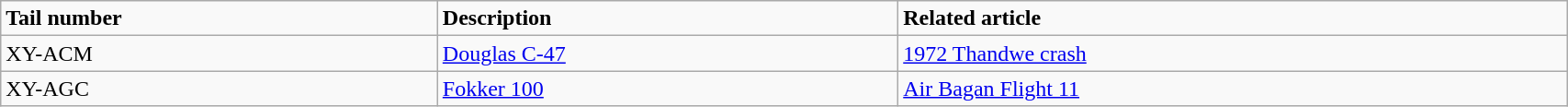<table class="wikitable" width="90%">
<tr>
<td><strong>Tail number</strong></td>
<td><strong>Description</strong></td>
<td><strong>Related article</strong></td>
</tr>
<tr>
<td>XY-ACM</td>
<td><a href='#'>Douglas C-47</a></td>
<td><a href='#'>1972 Thandwe crash</a></td>
</tr>
<tr>
<td>XY-AGC</td>
<td><a href='#'>Fokker 100</a></td>
<td><a href='#'>Air Bagan Flight 11</a></td>
</tr>
</table>
